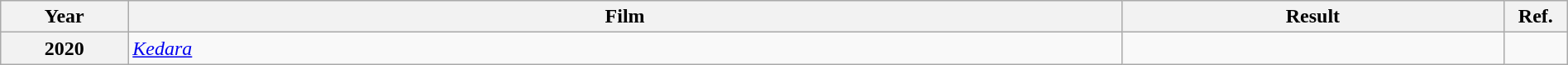<table class="wikitable plainrowheaders" width="100%" "textcolor:#000;">
<tr>
<th scope="col" width=5%><strong>Year</strong></th>
<th scope="col" width=39%><strong>Film</strong></th>
<th scope="col" width=15%><strong>Result</strong></th>
<th scope="col" width=2%><strong>Ref.</strong></th>
</tr>
<tr>
<th scope="row">2020</th>
<td><em><a href='#'>Kedara</a></em></td>
<td></td>
<td></td>
</tr>
</table>
